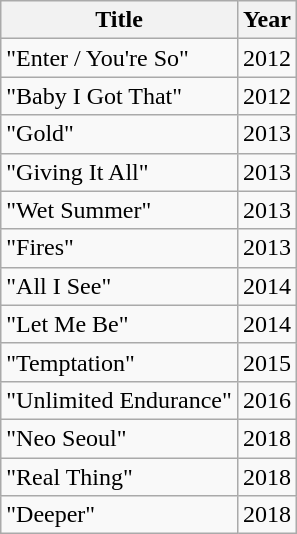<table class="wikitable">
<tr>
<th>Title</th>
<th>Year</th>
</tr>
<tr>
<td>"Enter / You're So"</td>
<td>2012</td>
</tr>
<tr>
<td>"Baby I Got That"</td>
<td>2012</td>
</tr>
<tr>
<td>"Gold"</td>
<td>2013</td>
</tr>
<tr>
<td>"Giving It All"</td>
<td>2013</td>
</tr>
<tr>
<td>"Wet Summer"</td>
<td>2013</td>
</tr>
<tr>
<td>"Fires"</td>
<td>2013</td>
</tr>
<tr>
<td>"All I See"</td>
<td>2014</td>
</tr>
<tr>
<td>"Let Me Be"</td>
<td>2014</td>
</tr>
<tr>
<td>"Temptation"</td>
<td>2015</td>
</tr>
<tr>
<td>"Unlimited Endurance"</td>
<td>2016</td>
</tr>
<tr>
<td>"Neo Seoul"</td>
<td>2018</td>
</tr>
<tr>
<td>"Real Thing"</td>
<td>2018</td>
</tr>
<tr>
<td>"Deeper"</td>
<td>2018</td>
</tr>
</table>
